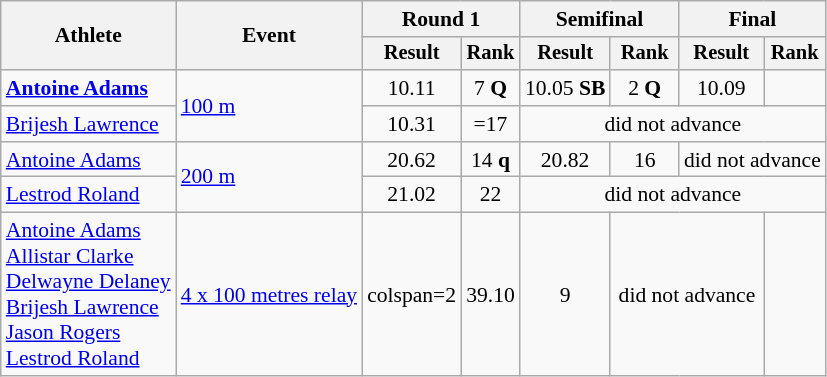<table class=wikitable style="font-size:90%">
<tr>
<th rowspan="2">Athlete</th>
<th rowspan="2">Event</th>
<th colspan="2">Round 1</th>
<th colspan="2">Semifinal</th>
<th colspan="2">Final</th>
</tr>
<tr style="font-size:95%">
<th>Result</th>
<th>Rank</th>
<th>Result</th>
<th>Rank</th>
<th>Result</th>
<th>Rank</th>
</tr>
<tr align=center>
<td align=left><strong><a href='#'>Antoine Adams</a></strong></td>
<td align=left rowspan="2"><a href='#'>100 m</a></td>
<td>10.11</td>
<td>7 <strong>Q</strong></td>
<td>10.05 <strong>SB</strong></td>
<td>2 <strong>Q</strong></td>
<td>10.09</td>
<td></td>
</tr>
<tr align=center>
<td align=left><a href='#'>Brijesh Lawrence</a></td>
<td>10.31</td>
<td>=17</td>
<td colspan=4>did not advance</td>
</tr>
<tr align=center>
<td align=left><a href='#'>Antoine Adams</a></td>
<td align=left rowspan="2"><a href='#'>200 m</a></td>
<td>20.62</td>
<td>14 <strong>q</strong></td>
<td>20.82</td>
<td>16</td>
<td colspan=2>did not advance</td>
</tr>
<tr align=center>
<td align=left><a href='#'>Lestrod Roland</a></td>
<td>21.02</td>
<td>22</td>
<td colspan=4>did not advance</td>
</tr>
<tr align=center>
<td align=left><a href='#'>Antoine Adams</a><br><a href='#'>Allistar Clarke</a><br><a href='#'>Delwayne Delaney</a><br><a href='#'>Brijesh Lawrence</a><br><a href='#'>Jason Rogers</a><br><a href='#'>Lestrod Roland</a></td>
<td align=left><a href='#'>4 x 100 metres relay</a></td>
<td>colspan=2 </td>
<td>39.10</td>
<td>9</td>
<td colspan=2>did not advance</td>
</tr>
</table>
